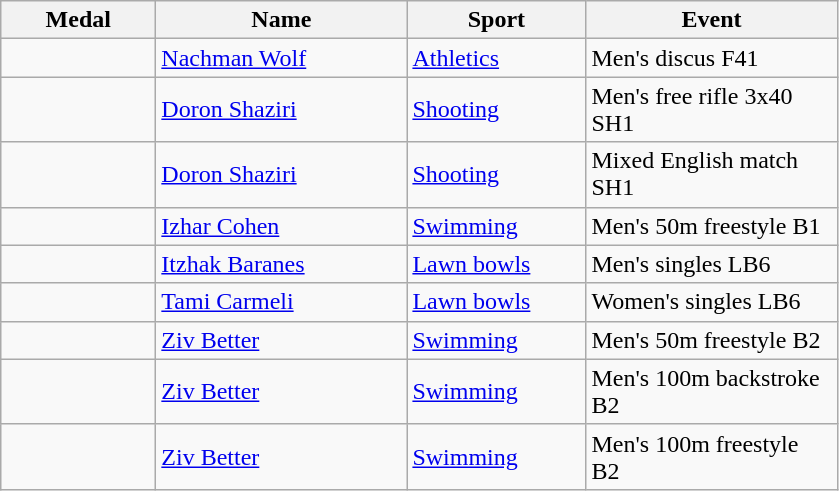<table class="wikitable">
<tr>
<th style="width:6em">Medal</th>
<th style="width:10em">Name</th>
<th style="width:7em">Sport</th>
<th style="width:10em">Event</th>
</tr>
<tr>
<td></td>
<td><a href='#'>Nachman Wolf</a></td>
<td><a href='#'>Athletics</a></td>
<td>Men's discus F41</td>
</tr>
<tr>
<td></td>
<td><a href='#'>Doron Shaziri</a></td>
<td><a href='#'>Shooting</a></td>
<td>Men's free rifle 3x40 SH1</td>
</tr>
<tr>
<td></td>
<td><a href='#'>Doron Shaziri</a></td>
<td><a href='#'>Shooting</a></td>
<td>Mixed English match SH1</td>
</tr>
<tr>
<td></td>
<td><a href='#'>Izhar Cohen</a></td>
<td><a href='#'>Swimming</a></td>
<td>Men's 50m freestyle B1</td>
</tr>
<tr>
<td></td>
<td><a href='#'>Itzhak Baranes</a></td>
<td><a href='#'>Lawn bowls</a></td>
<td>Men's singles LB6</td>
</tr>
<tr>
<td></td>
<td><a href='#'>Tami Carmeli</a></td>
<td><a href='#'>Lawn bowls</a></td>
<td>Women's singles LB6</td>
</tr>
<tr>
<td></td>
<td><a href='#'>Ziv Better</a></td>
<td><a href='#'>Swimming</a></td>
<td>Men's 50m freestyle B2</td>
</tr>
<tr>
<td></td>
<td><a href='#'>Ziv Better</a></td>
<td><a href='#'>Swimming</a></td>
<td>Men's 100m backstroke B2</td>
</tr>
<tr>
<td></td>
<td><a href='#'>Ziv Better</a></td>
<td><a href='#'>Swimming</a></td>
<td>Men's 100m freestyle B2</td>
</tr>
</table>
